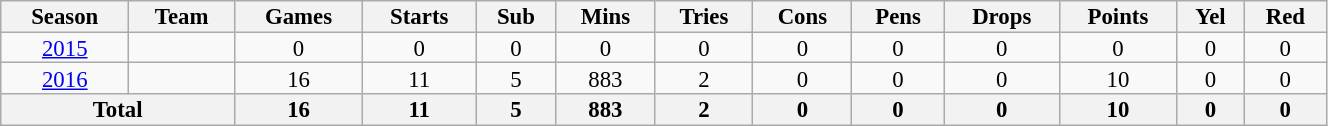<table class="wikitable" style="text-align:center; line-height:90%; font-size:95%; width:70%;">
<tr>
<th>Season</th>
<th>Team</th>
<th>Games</th>
<th>Starts</th>
<th>Sub</th>
<th>Mins</th>
<th>Tries</th>
<th>Cons</th>
<th>Pens</th>
<th>Drops</th>
<th>Points</th>
<th>Yel</th>
<th>Red</th>
</tr>
<tr>
<td><a href='#'>2015</a></td>
<td></td>
<td>0</td>
<td>0</td>
<td>0</td>
<td>0</td>
<td>0</td>
<td>0</td>
<td>0</td>
<td>0</td>
<td>0</td>
<td>0</td>
<td>0</td>
</tr>
<tr>
<td><a href='#'>2016</a></td>
<td></td>
<td>16</td>
<td>11</td>
<td>5</td>
<td>883</td>
<td>2</td>
<td>0</td>
<td>0</td>
<td>0</td>
<td>10</td>
<td>0</td>
<td>0</td>
</tr>
<tr>
<th colspan="2">Total</th>
<th>16</th>
<th>11</th>
<th>5</th>
<th>883</th>
<th>2</th>
<th>0</th>
<th>0</th>
<th>0</th>
<th>10</th>
<th>0</th>
<th>0</th>
</tr>
</table>
